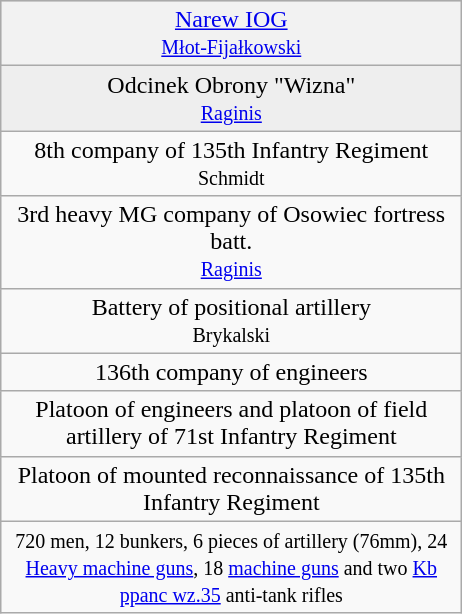<table class="wikitable" style="text-align:center; border:1px solid #ccc;">
<tr style="vertical-align:top; background:#ccc;">
<th style="width:300px; font-weight:normal;"><a href='#'>Narew IOG</a> <br><small><a href='#'>Młot-Fijałkowski</a></small></th>
</tr>
<tr style="vertical-align:top; background:#eee;">
<td>Odcinek Obrony "Wizna"<br><small><a href='#'>Raginis</a></small></td>
</tr>
<tr>
<td>8th company of 135th Infantry Regiment<br><small>Schmidt</small></td>
</tr>
<tr>
<td>3rd heavy MG company of Osowiec fortress batt.<br><small><a href='#'>Raginis</a></small></td>
</tr>
<tr>
<td>Battery of positional artillery <br><small>Brykalski</small></td>
</tr>
<tr>
<td>136th company of engineers</td>
</tr>
<tr>
<td>Platoon of engineers and platoon of field artillery of 71st Infantry Regiment</td>
</tr>
<tr>
<td>Platoon of mounted reconnaissance of 135th Infantry Regiment</td>
</tr>
<tr style="border-bottom:1px solid gray;">
<td><small>720 men, 12 bunkers, 6 pieces of artillery (76mm), 24 <a href='#'>Heavy machine guns</a>, 18 <a href='#'>machine guns</a> and two <a href='#'>Kb ppanc wz.35</a> anti-tank rifles</small></td>
</tr>
</table>
